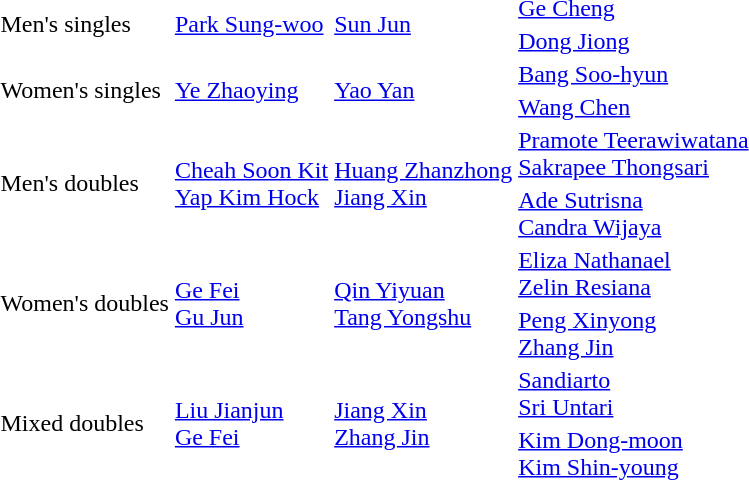<table>
<tr>
<td rowspan="2">Men's singles</td>
<td rowspan="2"> <a href='#'>Park Sung-woo</a></td>
<td rowspan="2"> <a href='#'>Sun Jun</a></td>
<td> <a href='#'>Ge Cheng</a></td>
</tr>
<tr>
<td> <a href='#'>Dong Jiong</a></td>
</tr>
<tr>
<td rowspan="2">Women's singles</td>
<td rowspan="2"> <a href='#'>Ye Zhaoying</a></td>
<td rowspan="2"> <a href='#'>Yao Yan</a></td>
<td> <a href='#'>Bang Soo-hyun</a></td>
</tr>
<tr>
<td> <a href='#'>Wang Chen</a></td>
</tr>
<tr>
<td rowspan="2">Men's doubles</td>
<td rowspan="2"> <a href='#'>Cheah Soon Kit</a> <br>  <a href='#'>Yap Kim Hock</a></td>
<td rowspan="2"> <a href='#'>Huang Zhanzhong</a> <br>  <a href='#'>Jiang Xin</a></td>
<td> <a href='#'>Pramote Teerawiwatana</a> <br>  <a href='#'>Sakrapee Thongsari</a></td>
</tr>
<tr>
<td> <a href='#'>Ade Sutrisna</a> <br>  <a href='#'>Candra Wijaya</a></td>
</tr>
<tr>
<td rowspan="2">Women's doubles</td>
<td rowspan="2"> <a href='#'>Ge Fei</a> <br>  <a href='#'>Gu Jun</a></td>
<td rowspan="2"> <a href='#'>Qin Yiyuan</a> <br>  <a href='#'>Tang Yongshu</a></td>
<td> <a href='#'>Eliza Nathanael</a> <br>  <a href='#'>Zelin Resiana</a></td>
</tr>
<tr>
<td> <a href='#'>Peng Xinyong</a> <br>  <a href='#'>Zhang Jin</a></td>
</tr>
<tr>
<td rowspan="2">Mixed doubles</td>
<td rowspan="2"> <a href='#'>Liu Jianjun</a> <br>  <a href='#'>Ge Fei</a></td>
<td rowspan="2"> <a href='#'>Jiang Xin</a> <br>  <a href='#'>Zhang Jin</a></td>
<td> <a href='#'>Sandiarto</a> <br>  <a href='#'>Sri Untari</a></td>
</tr>
<tr>
<td> <a href='#'>Kim Dong-moon</a> <br>  <a href='#'>Kim Shin-young</a></td>
</tr>
</table>
